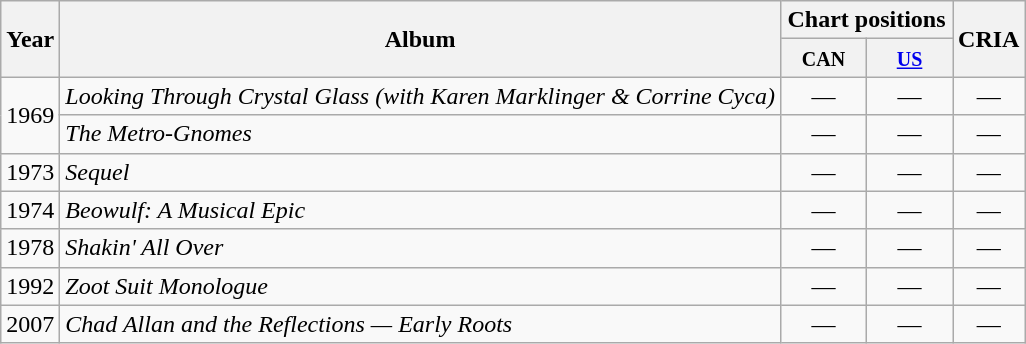<table class="wikitable">
<tr>
<th rowspan="2">Year</th>
<th rowspan="2">Album</th>
<th colspan="2">Chart positions</th>
<th rowspan="2">CRIA</th>
</tr>
<tr>
<th style="width:50px;"><small>CAN</small></th>
<th style="width:50px;"><small><a href='#'>US</a></small></th>
</tr>
<tr>
<td rowspan="2">1969</td>
<td><em>Looking Through Crystal Glass (with Karen Marklinger & Corrine Cyca)</em></td>
<td style="text-align:center;">—</td>
<td style="text-align:center;">—</td>
<td style="text-align:center;">—</td>
</tr>
<tr>
<td><em>The Metro-Gnomes</em></td>
<td style="text-align:center;">—</td>
<td style="text-align:center;">—</td>
<td style="text-align:center;">—</td>
</tr>
<tr>
<td>1973</td>
<td><em>Sequel</em></td>
<td style="text-align:center;">—</td>
<td style="text-align:center;">—</td>
<td style="text-align:center;">—</td>
</tr>
<tr>
<td>1974</td>
<td><em>Beowulf: A Musical Epic</em></td>
<td style="text-align:center;">—</td>
<td style="text-align:center;">—</td>
<td style="text-align:center;">—</td>
</tr>
<tr>
<td>1978</td>
<td><em>Shakin' All Over</em></td>
<td style="text-align:center;">—</td>
<td style="text-align:center;">—</td>
<td style="text-align:center;">—</td>
</tr>
<tr>
<td>1992</td>
<td><em>Zoot Suit Monologue</em></td>
<td style="text-align:center;">—</td>
<td style="text-align:center;">—</td>
<td style="text-align:center;">—</td>
</tr>
<tr>
<td>2007</td>
<td><em>Chad Allan and the Reflections — Early Roots</em></td>
<td style="text-align:center;">—</td>
<td style="text-align:center;">—</td>
<td style="text-align:center;">—</td>
</tr>
</table>
